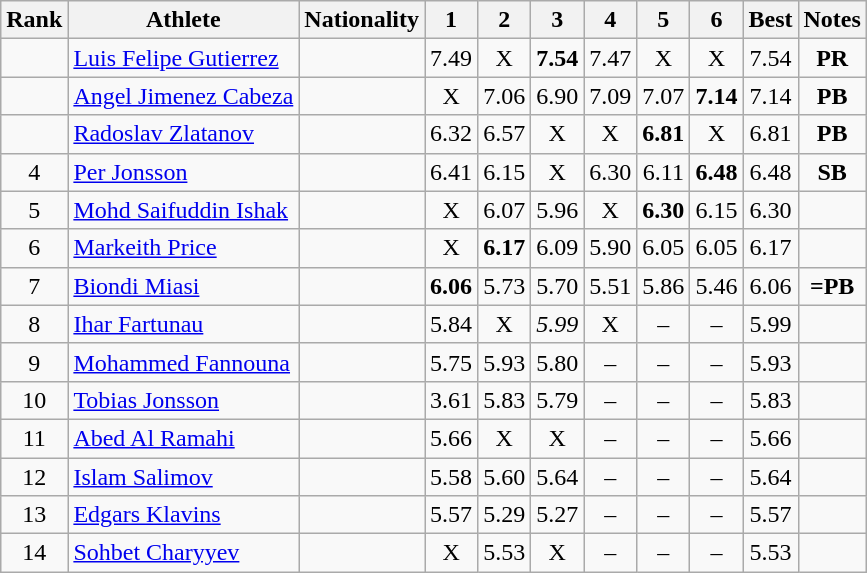<table class="wikitable sortable" style="text-align:center">
<tr>
<th>Rank</th>
<th>Athlete</th>
<th>Nationality</th>
<th>1</th>
<th>2</th>
<th>3</th>
<th>4</th>
<th>5</th>
<th>6</th>
<th>Best</th>
<th>Notes</th>
</tr>
<tr>
<td></td>
<td align=left><a href='#'>Luis Felipe Gutierrez</a></td>
<td align=left></td>
<td>7.49</td>
<td>X</td>
<td><strong>7.54</strong></td>
<td>7.47</td>
<td>X</td>
<td>X</td>
<td>7.54</td>
<td><strong>PR</strong></td>
</tr>
<tr>
<td></td>
<td align=left><a href='#'>Angel Jimenez Cabeza</a></td>
<td align=left></td>
<td>X</td>
<td>7.06</td>
<td>6.90</td>
<td>7.09</td>
<td>7.07</td>
<td><strong>7.14</strong></td>
<td>7.14</td>
<td><strong>PB</strong></td>
</tr>
<tr>
<td></td>
<td align=left><a href='#'>Radoslav Zlatanov</a></td>
<td align=left></td>
<td>6.32</td>
<td>6.57</td>
<td>X</td>
<td>X</td>
<td><strong>6.81</strong></td>
<td>X</td>
<td>6.81</td>
<td><strong>PB</strong></td>
</tr>
<tr>
<td>4</td>
<td align=left><a href='#'>Per Jonsson</a></td>
<td align=left></td>
<td>6.41</td>
<td>6.15</td>
<td>X</td>
<td>6.30</td>
<td>6.11</td>
<td><strong>6.48</strong></td>
<td>6.48</td>
<td><strong>SB</strong></td>
</tr>
<tr>
<td>5</td>
<td align=left><a href='#'>Mohd Saifuddin Ishak</a></td>
<td align=left></td>
<td>X</td>
<td>6.07</td>
<td>5.96</td>
<td>X</td>
<td><strong>6.30</strong></td>
<td>6.15</td>
<td>6.30</td>
<td></td>
</tr>
<tr>
<td>6</td>
<td align=left><a href='#'>Markeith Price</a></td>
<td align=left></td>
<td>X</td>
<td><strong>6.17</strong></td>
<td>6.09</td>
<td>5.90</td>
<td>6.05</td>
<td>6.05</td>
<td>6.17</td>
<td></td>
</tr>
<tr>
<td>7</td>
<td align=left><a href='#'>Biondi Miasi</a></td>
<td align=left></td>
<td><strong>6.06</strong></td>
<td>5.73</td>
<td>5.70</td>
<td>5.51</td>
<td>5.86</td>
<td>5.46</td>
<td>6.06</td>
<td><strong>=PB</strong></td>
</tr>
<tr>
<td>8</td>
<td align=left><a href='#'>Ihar Fartunau</a></td>
<td align=left></td>
<td>5.84</td>
<td>X</td>
<td><em>5.99<strong></td>
<td>X</td>
<td>–</td>
<td>–</td>
<td>5.99</td>
<td></td>
</tr>
<tr>
<td>9</td>
<td align=left><a href='#'>Mohammed Fannouna</a></td>
<td align=left></td>
<td>5.75</td>
<td></strong>5.93<strong></td>
<td>5.80</td>
<td>–</td>
<td>–</td>
<td>–</td>
<td>5.93</td>
<td></td>
</tr>
<tr>
<td>10</td>
<td align=left><a href='#'>Tobias Jonsson</a></td>
<td align=left></td>
<td>3.61</td>
<td></strong>5.83<strong></td>
<td>5.79</td>
<td>–</td>
<td>–</td>
<td>–</td>
<td>5.83</td>
<td></td>
</tr>
<tr>
<td>11</td>
<td align=left><a href='#'>Abed Al Ramahi</a></td>
<td align=left></td>
<td></strong>5.66<strong></td>
<td>X</td>
<td>X</td>
<td>–</td>
<td>–</td>
<td>–</td>
<td>5.66</td>
<td></td>
</tr>
<tr>
<td>12</td>
<td align=left><a href='#'>Islam Salimov</a></td>
<td align=left></td>
<td>5.58</td>
<td>5.60</td>
<td></strong>5.64<strong></td>
<td>–</td>
<td>–</td>
<td>–</td>
<td>5.64</td>
<td></td>
</tr>
<tr>
<td>13</td>
<td align=left><a href='#'>Edgars Klavins</a></td>
<td align=left></td>
<td></strong>5.57<strong></td>
<td>5.29</td>
<td>5.27</td>
<td>–</td>
<td>–</td>
<td>–</td>
<td>5.57</td>
<td></td>
</tr>
<tr>
<td>14</td>
<td align=left><a href='#'>Sohbet Charyyev</a></td>
<td align=left></td>
<td>X</td>
<td></strong>5.53<strong></td>
<td>X</td>
<td>–</td>
<td>–</td>
<td>–</td>
<td>5.53</td>
<td></td>
</tr>
</table>
